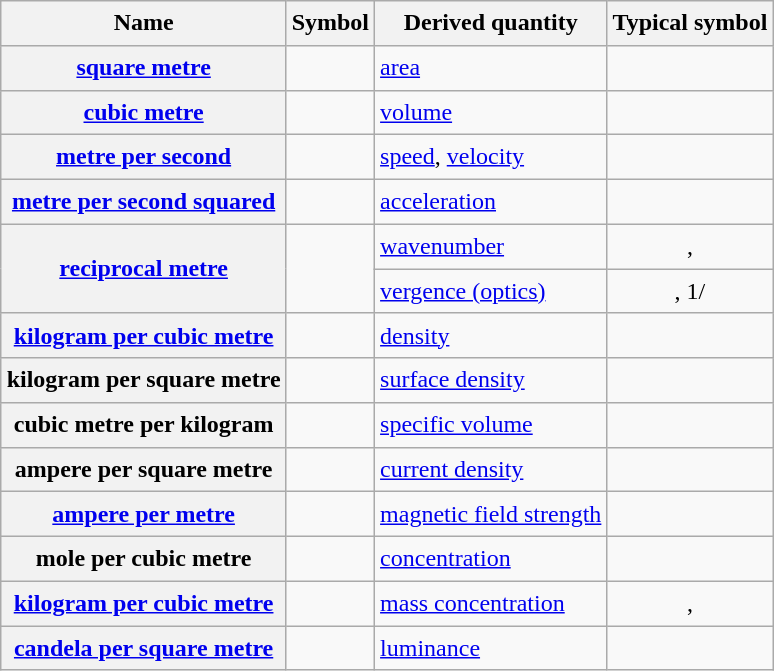<table class="wikitable floatleft" style="margin:1em auto 1em auto;line-height:1.4">
<tr>
<th scope="col">Name</th>
<th scope="col">Symbol</th>
<th scope="col">Derived quantity</th>
<th scope="col">Typical symbol</th>
</tr>
<tr>
<th scope="row"><a href='#'>square metre</a></th>
<td style="text-align:center;"></td>
<td><a href='#'>area</a></td>
<td style="text-align:center;"></td>
</tr>
<tr>
<th scope="row"><a href='#'>cubic metre</a></th>
<td style="text-align:center;"></td>
<td><a href='#'>volume</a></td>
<td style="text-align:center;"></td>
</tr>
<tr>
<th scope="row"><a href='#'>metre per second</a></th>
<td style="text-align:center;"></td>
<td><a href='#'>speed</a>, <a href='#'>velocity</a></td>
<td style="text-align:center;"></td>
</tr>
<tr>
<th scope="row"><a href='#'>metre per second squared</a></th>
<td style="text-align:center;"></td>
<td><a href='#'>acceleration</a></td>
<td style="text-align:center;"></td>
</tr>
<tr>
<th scope="row" rowspan="2"><a href='#'>reciprocal metre</a></th>
<td rowspan="2" style="text-align:center;"></td>
<td><a href='#'>wavenumber</a></td>
<td style="text-align:center;">, </td>
</tr>
<tr>
<td><a href='#'>vergence (optics)</a></td>
<td style="text-align:center;">, 1/</td>
</tr>
<tr>
<th scope="row"><a href='#'>kilogram per cubic metre</a></th>
<td style="text-align:center;"></td>
<td><a href='#'>density</a></td>
<td style="text-align:center;"></td>
</tr>
<tr>
<th scope="row">kilogram per square metre</th>
<td style="text-align:center;"></td>
<td><a href='#'>surface density</a></td>
<td style="text-align:center;"></td>
</tr>
<tr>
<th scope="row">cubic metre per kilogram</th>
<td style="text-align:center;"></td>
<td><a href='#'>specific volume</a></td>
<td style="text-align:center;"></td>
</tr>
<tr>
<th scope="row">ampere per square metre</th>
<td style="text-align:center;"></td>
<td><a href='#'>current density</a></td>
<td style="text-align:center;"></td>
</tr>
<tr>
<th scope="row"><a href='#'>ampere per metre</a></th>
<td style="text-align:center;"></td>
<td><a href='#'>magnetic field strength</a></td>
<td style="text-align:center;"></td>
</tr>
<tr>
<th scope="row">mole per cubic metre</th>
<td style="text-align:center;"></td>
<td><a href='#'>concentration</a></td>
<td style="text-align:center;"></td>
</tr>
<tr>
<th scope="row"><a href='#'>kilogram per cubic metre</a></th>
<td style="text-align:center;"></td>
<td><a href='#'>mass concentration</a></td>
<td style="text-align:center;">, </td>
</tr>
<tr>
<th scope="row"><a href='#'>candela per square metre</a></th>
<td style="text-align:center;"></td>
<td><a href='#'>luminance</a></td>
<td style="text-align:center;"></td>
</tr>
</table>
